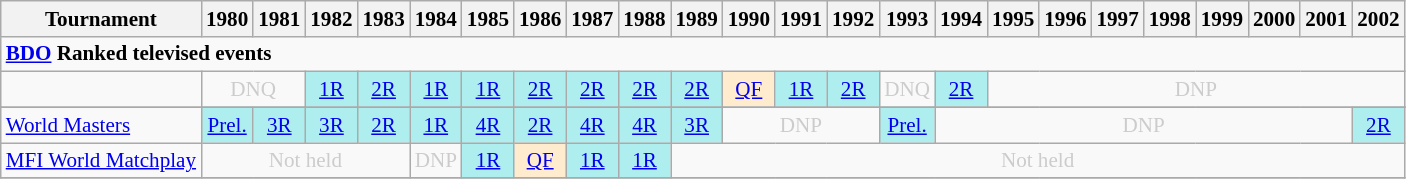<table class=wikitable style=text-align:center;font-size:88%>
<tr>
<th>Tournament</th>
<th>1980</th>
<th>1981</th>
<th>1982</th>
<th>1983</th>
<th>1984</th>
<th>1985</th>
<th>1986</th>
<th>1987</th>
<th>1988</th>
<th>1989</th>
<th>1990</th>
<th>1991</th>
<th>1992</th>
<th>1993</th>
<th>1994</th>
<th>1995</th>
<th>1996</th>
<th>1997</th>
<th>1998</th>
<th>1999</th>
<th>2000</th>
<th>2001</th>
<th>2002</th>
</tr>
<tr>
<td colspan="24" align="left"><strong><a href='#'>BDO</a> Ranked televised events</strong></td>
</tr>
<tr>
<td align=left></td>
<td colspan="2" style="text-align:center; color:#ccc;">DNQ</td>
<td style="text-align:center; background:#afeeee;"><a href='#'>1R</a></td>
<td style="text-align:center; background:#afeeee;"><a href='#'>2R</a></td>
<td style="text-align:center; background:#afeeee;"><a href='#'>1R</a></td>
<td style="text-align:center; background:#afeeee;"><a href='#'>1R</a></td>
<td style="text-align:center; background:#afeeee;"><a href='#'>2R</a></td>
<td style="text-align:center; background:#afeeee;"><a href='#'>2R</a></td>
<td style="text-align:center; background:#afeeee;"><a href='#'>2R</a></td>
<td style="text-align:center; background:#afeeee;"><a href='#'>2R</a></td>
<td style="text-align:center; background:#ffebcd;"><a href='#'>QF</a></td>
<td style="text-align:center; background:#afeeee;"><a href='#'>1R</a></td>
<td style="text-align:center; background:#afeeee;"><a href='#'>2R</a></td>
<td style="text-align:center; color:#ccc;">DNQ</td>
<td style="text-align:center; background:#afeeee;"><a href='#'>2R</a></td>
<td colspan="8" style="text-align:center; color:#ccc;">DNP</td>
</tr>
<tr>
</tr>
<tr>
<td align=left><a href='#'>World Masters</a></td>
<td style="text-align:center; background:#afeeee;"><a href='#'>Prel.</a></td>
<td style="text-align:center; background:#afeeee;"><a href='#'>3R</a></td>
<td style="text-align:center; background:#afeeee;"><a href='#'>3R</a></td>
<td style="text-align:center; background:#afeeee;"><a href='#'>2R</a></td>
<td style="text-align:center; background:#afeeee;"><a href='#'>1R</a></td>
<td style="text-align:center; background:#afeeee;"><a href='#'>4R</a></td>
<td style="text-align:center; background:#afeeee;"><a href='#'>2R</a></td>
<td style="text-align:center; background:#afeeee;"><a href='#'>4R</a></td>
<td style="text-align:center; background:#afeeee;"><a href='#'>4R</a></td>
<td style="text-align:center; background:#afeeee;"><a href='#'>3R</a></td>
<td colspan="3" style="text-align:center; color:#ccc;">DNP</td>
<td style="text-align:center; background:#afeeee;"><a href='#'>Prel.</a></td>
<td colspan="8" style="text-align:center; color:#ccc;">DNP</td>
<td style="text-align:center; background:#afeeee;"><a href='#'>2R</a></td>
</tr>
<tr>
<td align=left><a href='#'>MFI World Matchplay</a></td>
<td colspan="4" style="text-align:center; color:#ccc;">Not held</td>
<td style="text-align:center; color:#ccc;">DNP</td>
<td style="text-align:center; background:#afeeee;"><a href='#'>1R</a></td>
<td style="text-align:center; background:#ffebcd;"><a href='#'>QF</a></td>
<td style="text-align:center; background:#afeeee;"><a href='#'>1R</a></td>
<td style="text-align:center; background:#afeeee;"><a href='#'>1R</a></td>
<td colspan="16" style="text-align:center; color:#ccc;">Not held</td>
</tr>
<tr>
</tr>
</table>
